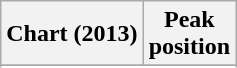<table class="wikitable sortable plainrowheaders" style="text-align:center;">
<tr>
<th scope="col">Chart (2013)</th>
<th scope="col">Peak<br>position</th>
</tr>
<tr>
</tr>
<tr>
</tr>
<tr>
</tr>
</table>
